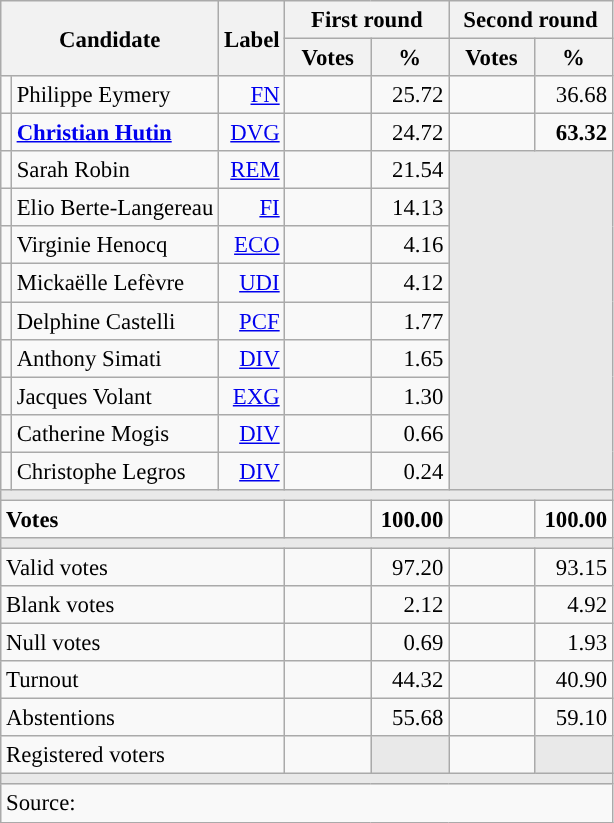<table class="wikitable" style="text-align:right;font-size:95%;">
<tr>
<th rowspan="2" colspan="2">Candidate</th>
<th rowspan="2">Label</th>
<th colspan="2">First round</th>
<th colspan="2">Second round</th>
</tr>
<tr>
<th style="width:50px;">Votes</th>
<th style="width:45px;">%</th>
<th style="width:50px;">Votes</th>
<th style="width:45px;">%</th>
</tr>
<tr>
<td style="color:inherit;background:"></td>
<td style="text-align:left;">Philippe Eymery</td>
<td><a href='#'>FN</a></td>
<td></td>
<td>25.72</td>
<td></td>
<td>36.68</td>
</tr>
<tr>
<td style="color:inherit;background:"></td>
<td style="text-align:left;"><strong><a href='#'>Christian Hutin</a></strong></td>
<td><a href='#'>DVG</a></td>
<td></td>
<td>24.72</td>
<td><strong></strong></td>
<td><strong>63.32</strong></td>
</tr>
<tr>
<td style="color:inherit;background:"></td>
<td style="text-align:left;">Sarah Robin</td>
<td><a href='#'>REM</a></td>
<td></td>
<td>21.54</td>
<td colspan="2" rowspan="9" style="background:#E9E9E9;"></td>
</tr>
<tr>
<td style="color:inherit;background:"></td>
<td style="text-align:left;">Elio Berte-Langereau</td>
<td><a href='#'>FI</a></td>
<td></td>
<td>14.13</td>
</tr>
<tr>
<td style="color:inherit;background:"></td>
<td style="text-align:left;">Virginie Henocq</td>
<td><a href='#'>ECO</a></td>
<td></td>
<td>4.16</td>
</tr>
<tr>
<td style="color:inherit;background:"></td>
<td style="text-align:left;">Mickaëlle Lefèvre</td>
<td><a href='#'>UDI</a></td>
<td></td>
<td>4.12</td>
</tr>
<tr>
<td style="color:inherit;background:"></td>
<td style="text-align:left;">Delphine Castelli</td>
<td><a href='#'>PCF</a></td>
<td></td>
<td>1.77</td>
</tr>
<tr>
<td style="color:inherit;background:"></td>
<td style="text-align:left;">Anthony Simati</td>
<td><a href='#'>DIV</a></td>
<td></td>
<td>1.65</td>
</tr>
<tr>
<td style="color:inherit;background:"></td>
<td style="text-align:left;">Jacques Volant</td>
<td><a href='#'>EXG</a></td>
<td></td>
<td>1.30</td>
</tr>
<tr>
<td style="color:inherit;background:"></td>
<td style="text-align:left;">Catherine Mogis</td>
<td><a href='#'>DIV</a></td>
<td></td>
<td>0.66</td>
</tr>
<tr>
<td style="color:inherit;background:"></td>
<td style="text-align:left;">Christophe Legros</td>
<td><a href='#'>DIV</a></td>
<td></td>
<td>0.24</td>
</tr>
<tr>
<td colspan="7" style="background:#E9E9E9;"></td>
</tr>
<tr style="font-weight:bold;">
<td colspan="3" style="text-align:left;">Votes</td>
<td></td>
<td>100.00</td>
<td></td>
<td>100.00</td>
</tr>
<tr>
<td colspan="7" style="background:#E9E9E9;"></td>
</tr>
<tr>
<td colspan="3" style="text-align:left;">Valid votes</td>
<td></td>
<td>97.20</td>
<td></td>
<td>93.15</td>
</tr>
<tr>
<td colspan="3" style="text-align:left;">Blank votes</td>
<td></td>
<td>2.12</td>
<td></td>
<td>4.92</td>
</tr>
<tr>
<td colspan="3" style="text-align:left;">Null votes</td>
<td></td>
<td>0.69</td>
<td></td>
<td>1.93</td>
</tr>
<tr>
<td colspan="3" style="text-align:left;">Turnout</td>
<td></td>
<td>44.32</td>
<td></td>
<td>40.90</td>
</tr>
<tr>
<td colspan="3" style="text-align:left;">Abstentions</td>
<td></td>
<td>55.68</td>
<td></td>
<td>59.10</td>
</tr>
<tr>
<td colspan="3" style="text-align:left;">Registered voters</td>
<td></td>
<td style="background:#E9E9E9;"></td>
<td></td>
<td style="background:#E9E9E9;"></td>
</tr>
<tr>
<td colspan="7" style="background:#E9E9E9;"></td>
</tr>
<tr>
<td colspan="7" style="text-align:left;">Source: </td>
</tr>
</table>
